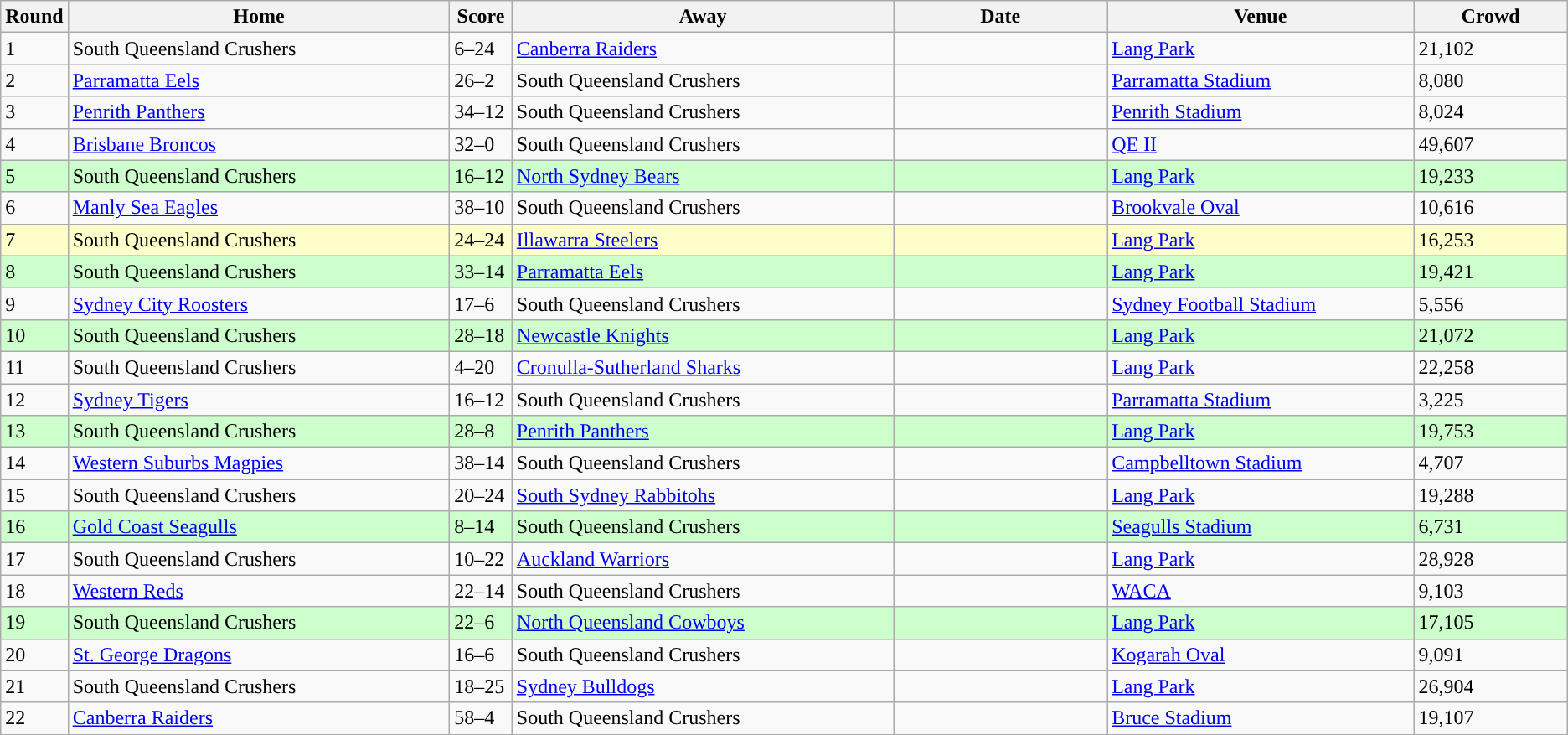<table class="wikitable sortable">
<tr>
<th width=2%>Round</th>
<th width=25%>Home</th>
<th width=4%>Score</th>
<th width=25%>Away</th>
<th width=14%>Date</th>
<th width=20%>Venue</th>
<th width=10%>Crowd</th>
</tr>
<tr>
<td>1</td>
<td align=left>South Queensland Crushers</td>
<td>6–24</td>
<td align=left><a href='#'>Canberra Raiders</a></td>
<td></td>
<td><a href='#'>Lang Park</a></td>
<td>21,102</td>
</tr>
<tr>
<td>2</td>
<td align=left><a href='#'>Parramatta Eels</a></td>
<td>26–2</td>
<td align=left>South Queensland Crushers</td>
<td></td>
<td><a href='#'>Parramatta Stadium</a></td>
<td>8,080</td>
</tr>
<tr>
<td>3</td>
<td align=left><a href='#'>Penrith Panthers</a></td>
<td>34–12</td>
<td align=left>South Queensland Crushers</td>
<td></td>
<td><a href='#'>Penrith Stadium</a></td>
<td>8,024</td>
</tr>
<tr>
<td>4</td>
<td align=left><a href='#'>Brisbane Broncos</a></td>
<td>32–0</td>
<td align=left>South Queensland Crushers</td>
<td></td>
<td><a href='#'>QE II</a></td>
<td>49,607</td>
</tr>
<tr bgcolor=#ccffcc>
<td>5</td>
<td align=left>South Queensland Crushers</td>
<td>16–12</td>
<td align=left><a href='#'>North Sydney Bears</a></td>
<td></td>
<td><a href='#'>Lang Park</a></td>
<td>19,233</td>
</tr>
<tr>
<td>6</td>
<td align=left><a href='#'>Manly Sea Eagles</a></td>
<td>38–10</td>
<td align=left>South Queensland Crushers</td>
<td></td>
<td><a href='#'>Brookvale Oval</a></td>
<td>10,616</td>
</tr>
<tr bgcolor=#ffffcc>
<td>7</td>
<td align=left>South Queensland Crushers</td>
<td>24–24</td>
<td align=left><a href='#'>Illawarra Steelers</a></td>
<td></td>
<td><a href='#'>Lang Park</a></td>
<td>16,253</td>
</tr>
<tr bgcolor=#ccffcc>
<td>8</td>
<td align=left>South Queensland Crushers</td>
<td>33–14</td>
<td align=left><a href='#'>Parramatta Eels</a></td>
<td></td>
<td><a href='#'>Lang Park</a></td>
<td>19,421</td>
</tr>
<tr>
<td>9</td>
<td align=left><a href='#'>Sydney City Roosters</a></td>
<td>17–6</td>
<td align=left>South Queensland Crushers</td>
<td></td>
<td><a href='#'>Sydney Football Stadium</a></td>
<td>5,556</td>
</tr>
<tr bgcolor=#ccffcc>
<td>10</td>
<td align=left>South Queensland Crushers</td>
<td>28–18</td>
<td align=left><a href='#'>Newcastle Knights</a></td>
<td></td>
<td><a href='#'>Lang Park</a></td>
<td>21,072</td>
</tr>
<tr>
<td>11</td>
<td align=left>South Queensland Crushers</td>
<td>4–20</td>
<td align=left><a href='#'>Cronulla-Sutherland Sharks</a></td>
<td></td>
<td><a href='#'>Lang Park</a></td>
<td>22,258</td>
</tr>
<tr>
<td>12</td>
<td align=left><a href='#'>Sydney Tigers</a></td>
<td>16–12</td>
<td align=left>South Queensland Crushers</td>
<td></td>
<td><a href='#'>Parramatta Stadium</a></td>
<td>3,225</td>
</tr>
<tr bgcolor=#ccffcc>
<td>13</td>
<td align=left>South Queensland Crushers</td>
<td>28–8</td>
<td align=left><a href='#'>Penrith Panthers</a></td>
<td></td>
<td><a href='#'>Lang Park</a></td>
<td>19,753</td>
</tr>
<tr>
<td>14</td>
<td align=left><a href='#'>Western Suburbs Magpies</a></td>
<td>38–14</td>
<td align=left>South Queensland Crushers</td>
<td></td>
<td><a href='#'>Campbelltown Stadium</a></td>
<td>4,707</td>
</tr>
<tr>
<td>15</td>
<td align=left>South Queensland Crushers</td>
<td>20–24</td>
<td align=left><a href='#'>South Sydney Rabbitohs</a></td>
<td></td>
<td><a href='#'>Lang Park</a></td>
<td>19,288</td>
</tr>
<tr bgcolor=#ccffcc>
<td>16</td>
<td align=left><a href='#'>Gold Coast Seagulls</a></td>
<td>8–14</td>
<td align=left>South Queensland Crushers</td>
<td></td>
<td><a href='#'>Seagulls Stadium</a></td>
<td>6,731</td>
</tr>
<tr>
<td>17</td>
<td align=left>South Queensland Crushers</td>
<td>10–22</td>
<td align=left><a href='#'>Auckland Warriors</a></td>
<td></td>
<td><a href='#'>Lang Park</a></td>
<td>28,928</td>
</tr>
<tr>
<td>18</td>
<td align=left><a href='#'>Western Reds</a></td>
<td>22–14</td>
<td align=left>South Queensland Crushers</td>
<td></td>
<td><a href='#'>WACA</a></td>
<td>9,103</td>
</tr>
<tr bgcolor=#ccffcc>
<td>19</td>
<td align=left>South Queensland Crushers</td>
<td>22–6</td>
<td align=left><a href='#'>North Queensland Cowboys</a></td>
<td></td>
<td><a href='#'>Lang Park</a></td>
<td>17,105</td>
</tr>
<tr>
<td>20</td>
<td align=left><a href='#'>St. George Dragons</a></td>
<td>16–6</td>
<td align=left>South Queensland Crushers</td>
<td></td>
<td><a href='#'>Kogarah Oval</a></td>
<td>9,091</td>
</tr>
<tr>
<td>21</td>
<td align=left>South Queensland Crushers</td>
<td>18–25</td>
<td align=left><a href='#'>Sydney Bulldogs</a></td>
<td></td>
<td><a href='#'>Lang Park</a></td>
<td>26,904</td>
</tr>
<tr>
<td>22</td>
<td align=left><a href='#'>Canberra Raiders</a></td>
<td>58–4</td>
<td align=left>South Queensland Crushers</td>
<td></td>
<td><a href='#'>Bruce Stadium</a></td>
<td>19,107</td>
</tr>
</table>
